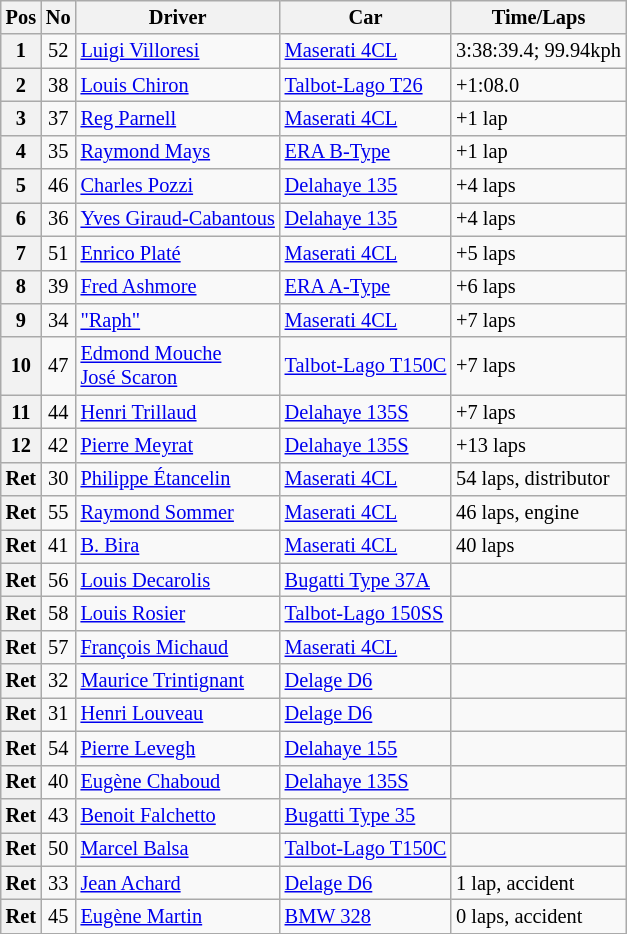<table class="wikitable" style="font-size: 85%;">
<tr>
<th>Pos</th>
<th>No</th>
<th>Driver</th>
<th>Car</th>
<th>Time/Laps</th>
</tr>
<tr>
<th>1</th>
<td align="center">52</td>
<td> <a href='#'>Luigi Villoresi</a></td>
<td><a href='#'>Maserati 4CL</a></td>
<td>3:38:39.4; 99.94kph</td>
</tr>
<tr>
<th>2</th>
<td align="center">38</td>
<td> <a href='#'>Louis Chiron</a></td>
<td><a href='#'>Talbot-Lago T26</a></td>
<td>+1:08.0</td>
</tr>
<tr>
<th>3</th>
<td align="center">37</td>
<td> <a href='#'>Reg Parnell</a></td>
<td><a href='#'>Maserati 4CL</a></td>
<td>+1 lap</td>
</tr>
<tr>
<th>4</th>
<td align="center">35</td>
<td> <a href='#'>Raymond Mays</a></td>
<td><a href='#'>ERA B-Type</a></td>
<td>+1 lap</td>
</tr>
<tr>
<th>5</th>
<td align="center">46</td>
<td> <a href='#'>Charles Pozzi</a></td>
<td><a href='#'>Delahaye 135</a></td>
<td>+4 laps</td>
</tr>
<tr>
<th>6</th>
<td align="center">36</td>
<td> <a href='#'>Yves Giraud-Cabantous</a></td>
<td><a href='#'>Delahaye 135</a></td>
<td>+4 laps</td>
</tr>
<tr>
<th>7</th>
<td align="center">51</td>
<td> <a href='#'>Enrico Platé</a></td>
<td><a href='#'>Maserati 4CL</a></td>
<td>+5 laps</td>
</tr>
<tr>
<th>8</th>
<td align="center">39</td>
<td> <a href='#'>Fred Ashmore</a></td>
<td><a href='#'>ERA A-Type</a></td>
<td>+6 laps</td>
</tr>
<tr>
<th>9</th>
<td align="center">34</td>
<td> <a href='#'>"Raph"</a></td>
<td><a href='#'>Maserati 4CL</a></td>
<td>+7 laps</td>
</tr>
<tr>
<th>10</th>
<td align="center">47</td>
<td> <a href='#'>Edmond Mouche</a><br> <a href='#'>José Scaron</a></td>
<td><a href='#'>Talbot-Lago T150C</a></td>
<td>+7 laps</td>
</tr>
<tr>
<th>11</th>
<td align="center">44</td>
<td> <a href='#'>Henri Trillaud</a></td>
<td><a href='#'>Delahaye 135S</a></td>
<td>+7 laps</td>
</tr>
<tr>
<th>12</th>
<td align="center">42</td>
<td> <a href='#'>Pierre Meyrat</a></td>
<td><a href='#'>Delahaye 135S</a></td>
<td>+13 laps</td>
</tr>
<tr>
<th>Ret</th>
<td align="center">30</td>
<td> <a href='#'>Philippe Étancelin</a></td>
<td><a href='#'>Maserati 4CL</a></td>
<td>54 laps, distributor</td>
</tr>
<tr>
<th>Ret</th>
<td align="center">55</td>
<td> <a href='#'>Raymond Sommer</a></td>
<td><a href='#'>Maserati 4CL</a></td>
<td>46 laps, engine</td>
</tr>
<tr>
<th>Ret</th>
<td align="center">41</td>
<td> <a href='#'>B. Bira</a></td>
<td><a href='#'>Maserati 4CL</a></td>
<td>40 laps</td>
</tr>
<tr>
<th>Ret</th>
<td align="center">56</td>
<td> <a href='#'>Louis Decarolis</a></td>
<td><a href='#'>Bugatti Type 37A</a></td>
<td></td>
</tr>
<tr>
<th>Ret</th>
<td align="center">58</td>
<td> <a href='#'>Louis Rosier</a></td>
<td><a href='#'>Talbot-Lago 150SS</a></td>
<td></td>
</tr>
<tr>
<th>Ret</th>
<td align="center">57</td>
<td> <a href='#'>François Michaud</a></td>
<td><a href='#'>Maserati 4CL</a></td>
<td></td>
</tr>
<tr>
<th>Ret</th>
<td align="center">32</td>
<td> <a href='#'>Maurice Trintignant</a></td>
<td><a href='#'>Delage D6</a></td>
<td></td>
</tr>
<tr>
<th>Ret</th>
<td align="center">31</td>
<td> <a href='#'>Henri Louveau</a></td>
<td><a href='#'>Delage D6</a></td>
<td></td>
</tr>
<tr>
<th>Ret</th>
<td align="center">54</td>
<td> <a href='#'>Pierre Levegh</a></td>
<td><a href='#'>Delahaye 155</a></td>
<td></td>
</tr>
<tr>
<th>Ret</th>
<td align="center">40</td>
<td> <a href='#'>Eugène Chaboud</a></td>
<td><a href='#'>Delahaye 135S</a></td>
<td></td>
</tr>
<tr>
<th>Ret</th>
<td align="center">43</td>
<td> <a href='#'>Benoit Falchetto</a></td>
<td><a href='#'>Bugatti Type 35</a></td>
<td></td>
</tr>
<tr>
<th>Ret</th>
<td align="center">50</td>
<td> <a href='#'>Marcel Balsa</a></td>
<td><a href='#'>Talbot-Lago T150C</a></td>
<td></td>
</tr>
<tr>
<th>Ret</th>
<td align="center">33</td>
<td> <a href='#'>Jean Achard</a></td>
<td><a href='#'>Delage D6</a></td>
<td>1 lap, accident</td>
</tr>
<tr>
<th>Ret</th>
<td align="center">45</td>
<td> <a href='#'>Eugène Martin</a></td>
<td><a href='#'>BMW 328</a></td>
<td>0 laps, accident</td>
</tr>
<tr>
</tr>
</table>
